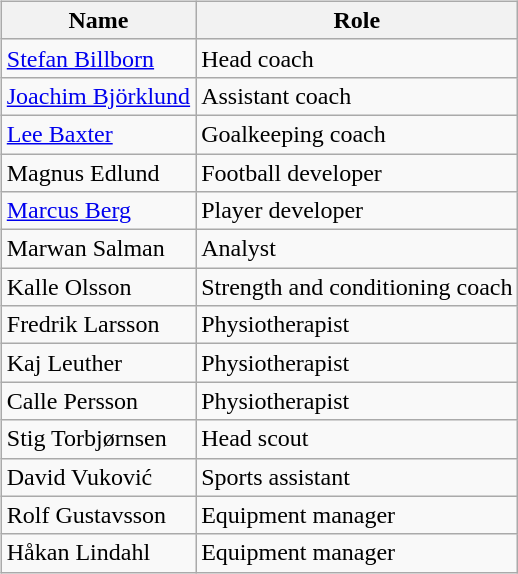<table>
<tr>
<td valign="top"><br><table class="wikitable">
<tr>
<th>Name</th>
<th>Role</th>
</tr>
<tr>
<td> <a href='#'>Stefan Billborn</a></td>
<td>Head coach</td>
</tr>
<tr>
<td> <a href='#'>Joachim Björklund</a></td>
<td>Assistant coach</td>
</tr>
<tr>
<td> <a href='#'>Lee Baxter</a></td>
<td>Goalkeeping coach</td>
</tr>
<tr>
<td> Magnus Edlund</td>
<td>Football developer</td>
</tr>
<tr>
<td> <a href='#'>Marcus Berg</a></td>
<td>Player developer</td>
</tr>
<tr>
<td> Marwan Salman</td>
<td>Analyst</td>
</tr>
<tr>
<td> Kalle Olsson</td>
<td>Strength and conditioning coach</td>
</tr>
<tr>
<td> Fredrik Larsson</td>
<td>Physiotherapist</td>
</tr>
<tr>
<td> Kaj Leuther</td>
<td>Physiotherapist</td>
</tr>
<tr>
<td> Calle Persson</td>
<td>Physiotherapist</td>
</tr>
<tr>
<td> Stig Torbjørnsen</td>
<td>Head scout</td>
</tr>
<tr>
<td> David Vuković</td>
<td>Sports assistant</td>
</tr>
<tr>
<td> Rolf Gustavsson</td>
<td>Equipment manager</td>
</tr>
<tr>
<td> Håkan Lindahl</td>
<td>Equipment manager</td>
</tr>
</table>
</td>
</tr>
</table>
